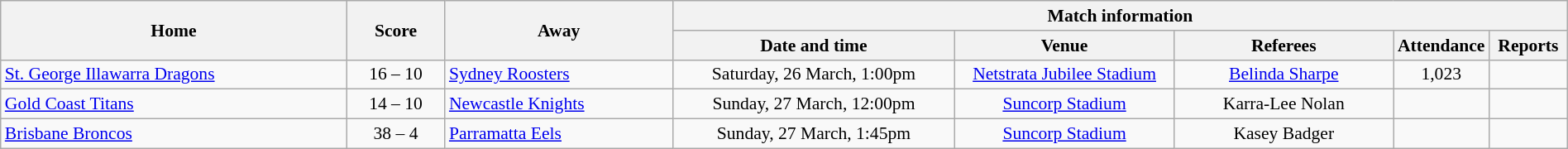<table class="wikitable" width="100%" style="border-collapse:collapse; font-size:90%; text-align:center;">
<tr>
<th rowspan="2">Home</th>
<th rowspan="2" text-align:center;>Score</th>
<th rowspan="2">Away</th>
<th colspan="6">Match information</th>
</tr>
<tr>
<th width="18%">Date and time</th>
<th width="14%">Venue</th>
<th width="14%">Referees</th>
<th width="5%">Attendance</th>
<th width="5%">Reports</th>
</tr>
<tr>
<td align="left"> <a href='#'>St. George Illawarra Dragons</a></td>
<td>16 – 10</td>
<td align="left"> <a href='#'>Sydney Roosters</a></td>
<td>Saturday, 26 March, 1:00pm</td>
<td><a href='#'>Netstrata Jubilee Stadium</a></td>
<td><a href='#'>Belinda Sharpe</a></td>
<td>1,023</td>
<td></td>
</tr>
<tr>
<td align="left"> <a href='#'>Gold Coast Titans</a></td>
<td>14 – 10</td>
<td align="left"> <a href='#'>Newcastle Knights</a></td>
<td>Sunday, 27 March, 12:00pm</td>
<td><a href='#'>Suncorp Stadium</a></td>
<td>Karra-Lee Nolan</td>
<td></td>
<td></td>
</tr>
<tr>
<td align="left"> <a href='#'>Brisbane Broncos</a></td>
<td>38 – 4</td>
<td align="left"> <a href='#'>Parramatta Eels</a></td>
<td>Sunday, 27 March, 1:45pm</td>
<td><a href='#'>Suncorp Stadium</a></td>
<td>Kasey Badger</td>
<td></td>
<td></td>
</tr>
</table>
